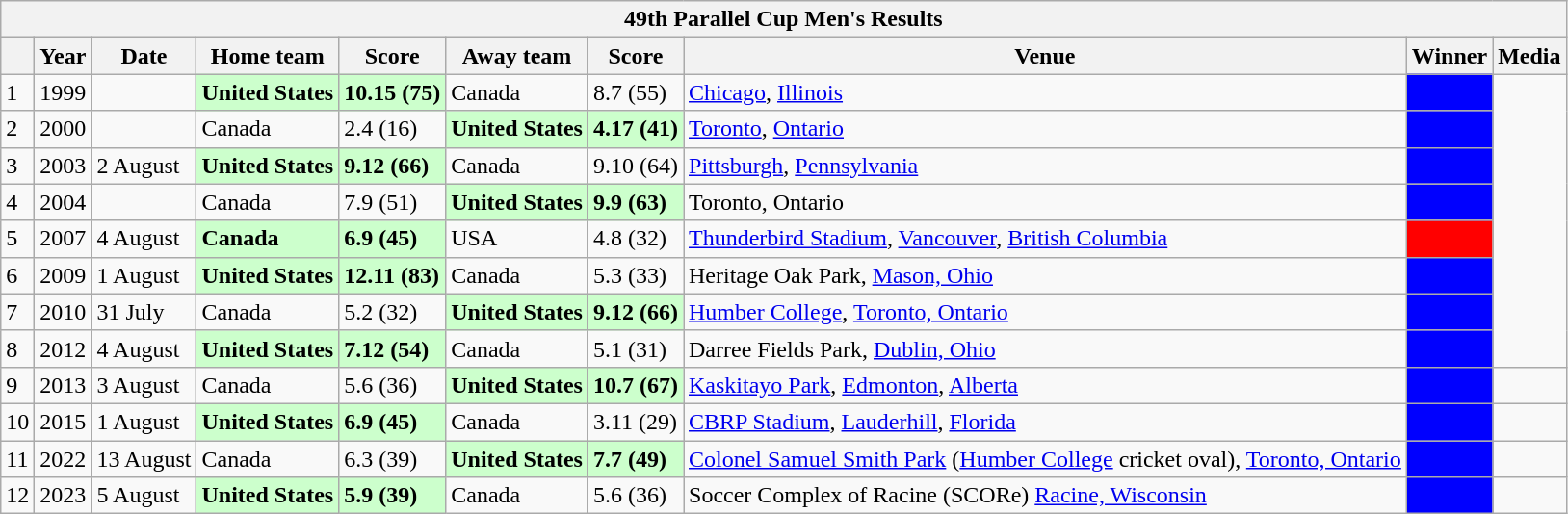<table class="wikitable">
<tr>
<th colspan="10">49th Parallel Cup Men's Results</th>
</tr>
<tr>
<th></th>
<th>Year</th>
<th>Date</th>
<th>Home team</th>
<th>Score</th>
<th>Away team</th>
<th>Score</th>
<th>Venue</th>
<th>Winner</th>
<th>Media</th>
</tr>
<tr>
<td>1</td>
<td>1999</td>
<td></td>
<td style="background:#ccffcc;"><strong> United States</strong></td>
<td style="background:#ccffcc;"><strong>10.15 (75)</strong></td>
<td> Canada</td>
<td>8.7 (55)</td>
<td><a href='#'>Chicago</a>, <a href='#'>Illinois</a></td>
<td style="background:blue; text-align: center;" div></td>
</tr>
<tr>
<td>2</td>
<td>2000</td>
<td></td>
<td> Canada</td>
<td>2.4 (16)</td>
<td style="background:#ccffcc;"><strong> United States</strong></td>
<td style="background:#ccffcc;"><strong>4.17 (41)</strong></td>
<td><a href='#'>Toronto</a>, <a href='#'>Ontario</a></td>
<td style="background:blue; text-align: center;" div></td>
</tr>
<tr>
<td>3</td>
<td>2003</td>
<td>2 August</td>
<td style="background:#ccffcc;"><strong> United States</strong></td>
<td style="background:#ccffcc;"><strong>9.12 (66)</strong></td>
<td> Canada</td>
<td>9.10 (64)</td>
<td><a href='#'>Pittsburgh</a>, <a href='#'>Pennsylvania</a></td>
<td style="background:blue; text-align: center;" div></td>
</tr>
<tr>
<td>4</td>
<td>2004</td>
<td></td>
<td> Canada</td>
<td>7.9 (51)</td>
<td style="background:#ccffcc;"><strong> United States</strong></td>
<td style="background:#ccffcc;"><strong>9.9 (63)</strong></td>
<td>Toronto, Ontario</td>
<td style="background:blue; text-align: center;" div></td>
</tr>
<tr>
<td>5</td>
<td>2007</td>
<td>4 August</td>
<td style="background:#ccffcc;"><strong> Canada</strong></td>
<td style="background:#ccffcc;"><strong>6.9 (45)</strong></td>
<td> USA</td>
<td>4.8 (32)</td>
<td><a href='#'>Thunderbird Stadium</a>, <a href='#'>Vancouver</a>, <a href='#'>British Columbia</a></td>
<td style="background:red; text-align: center;" div></td>
</tr>
<tr>
<td>6</td>
<td>2009</td>
<td>1 August</td>
<td style="background:#ccffcc;"><strong> United States</strong></td>
<td style="background:#ccffcc;"><strong>12.11 (83)</strong></td>
<td> Canada</td>
<td>5.3 (33)</td>
<td>Heritage Oak Park, <a href='#'>Mason, Ohio</a></td>
<td style="background:blue; text-align: center;" div></td>
</tr>
<tr>
<td>7</td>
<td>2010</td>
<td>31 July</td>
<td> Canada</td>
<td>5.2 (32)</td>
<td style="background:#ccffcc;"><strong> United States</strong></td>
<td style="background:#ccffcc;"><strong>9.12 (66)</strong></td>
<td><a href='#'>Humber College</a>, <a href='#'>Toronto, Ontario</a></td>
<td style="background:blue; text-align: center;" div></td>
</tr>
<tr>
<td>8</td>
<td>2012</td>
<td>4 August</td>
<td style="background:#ccffcc;"><strong> United States</strong></td>
<td style="background:#ccffcc;"><strong>7.12 (54)</strong></td>
<td> Canada</td>
<td>5.1 (31)</td>
<td>Darree Fields Park, <a href='#'>Dublin, Ohio</a></td>
<td style="background:blue; text-align: center;" div></td>
</tr>
<tr>
<td>9</td>
<td>2013</td>
<td>3 August</td>
<td> Canada</td>
<td>5.6 (36)</td>
<td style="background:#ccffcc;"><strong> United States</strong></td>
<td style="background:#ccffcc;"><strong>10.7 (67)</strong></td>
<td><a href='#'>Kaskitayo Park</a>, <a href='#'>Edmonton</a>, <a href='#'>Alberta</a></td>
<td style="background:blue; text-align: center;" div></td>
<td></td>
</tr>
<tr>
<td>10</td>
<td>2015</td>
<td>1 August</td>
<td style="background:#ccffcc;"><strong> United States</strong></td>
<td style="background:#ccffcc;"><strong>6.9 (45)</strong></td>
<td> Canada</td>
<td>3.11 (29)</td>
<td><a href='#'>CBRP Stadium</a>, <a href='#'>Lauderhill</a>, <a href='#'>Florida</a></td>
<td style="background:blue; text-align: center;" div></td>
<td></td>
</tr>
<tr>
<td>11</td>
<td>2022</td>
<td>13 August</td>
<td> Canada</td>
<td>6.3 (39)</td>
<td style="background:#ccffcc;"><strong> United States</strong></td>
<td style="background:#ccffcc;"><strong>7.7 (49)</strong></td>
<td><a href='#'>Colonel Samuel Smith Park</a> (<a href='#'>Humber College</a> cricket oval), <a href='#'>Toronto, Ontario</a></td>
<td style="background:blue; text-align: center;" div></td>
<td></td>
</tr>
<tr>
<td>12</td>
<td>2023</td>
<td>5 August</td>
<td style="background:#ccffcc;"><strong> United States</strong></td>
<td style="background:#ccffcc;"><strong>5.9 (39)</strong></td>
<td> Canada</td>
<td>5.6 (36)</td>
<td>Soccer Complex of Racine (SCORe) <a href='#'>Racine, Wisconsin</a></td>
<td style="background:blue; text-align: center;" div></td>
<td></td>
</tr>
</table>
